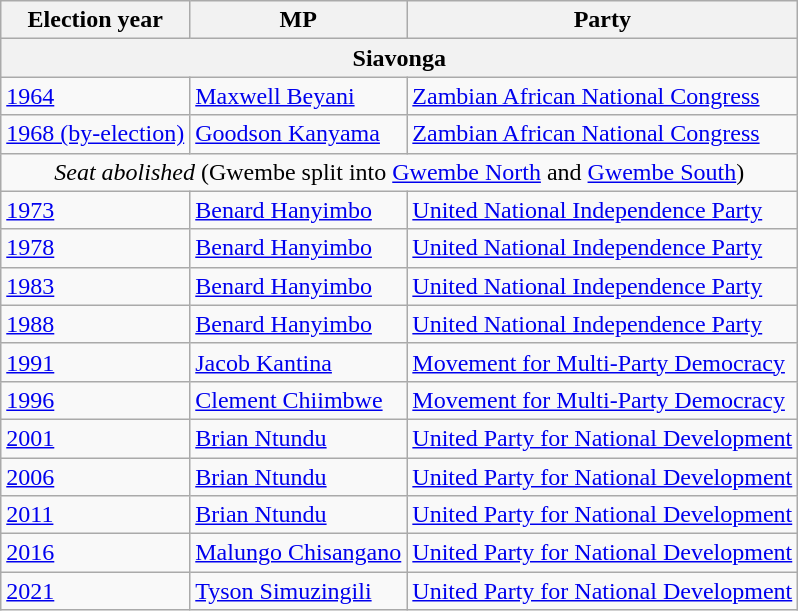<table class="wikitable">
<tr>
<th>Election year</th>
<th>MP</th>
<th>Party</th>
</tr>
<tr>
<th colspan="3">Siavonga</th>
</tr>
<tr>
<td><a href='#'>1964</a></td>
<td><a href='#'>Maxwell Beyani</a></td>
<td><a href='#'>Zambian African National Congress</a></td>
</tr>
<tr>
<td><a href='#'>1968 (by-election)</a></td>
<td><a href='#'>Goodson Kanyama</a></td>
<td><a href='#'>Zambian African National Congress</a></td>
</tr>
<tr>
<td colspan=3 align=center><em>Seat abolished</em> (Gwembe split into <a href='#'>Gwembe North</a> and <a href='#'>Gwembe South</a>)</td>
</tr>
<tr>
<td><a href='#'>1973</a></td>
<td><a href='#'>Benard Hanyimbo</a></td>
<td><a href='#'>United National Independence Party</a></td>
</tr>
<tr>
<td><a href='#'>1978</a></td>
<td><a href='#'>Benard Hanyimbo</a></td>
<td><a href='#'>United National Independence Party</a></td>
</tr>
<tr>
<td><a href='#'>1983</a></td>
<td><a href='#'>Benard Hanyimbo</a></td>
<td><a href='#'>United National Independence Party</a></td>
</tr>
<tr>
<td><a href='#'>1988</a></td>
<td><a href='#'>Benard Hanyimbo</a></td>
<td><a href='#'>United National Independence Party</a></td>
</tr>
<tr>
<td><a href='#'>1991</a></td>
<td><a href='#'>Jacob Kantina</a></td>
<td><a href='#'>Movement for Multi-Party Democracy</a></td>
</tr>
<tr>
<td><a href='#'>1996</a></td>
<td><a href='#'>Clement Chiimbwe</a></td>
<td><a href='#'>Movement for Multi-Party Democracy</a></td>
</tr>
<tr>
<td><a href='#'>2001</a></td>
<td><a href='#'>Brian Ntundu</a></td>
<td><a href='#'>United Party for National Development</a></td>
</tr>
<tr>
<td><a href='#'>2006</a></td>
<td><a href='#'>Brian Ntundu</a></td>
<td><a href='#'>United Party for National Development</a></td>
</tr>
<tr>
<td><a href='#'>2011</a></td>
<td><a href='#'>Brian Ntundu</a></td>
<td><a href='#'>United Party for National Development</a></td>
</tr>
<tr>
<td><a href='#'>2016</a></td>
<td><a href='#'>Malungo Chisangano</a></td>
<td><a href='#'>United Party for National Development</a></td>
</tr>
<tr>
<td><a href='#'>2021</a></td>
<td><a href='#'>Tyson Simuzingili</a></td>
<td><a href='#'>United Party for National Development</a></td>
</tr>
</table>
